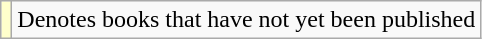<table class="wikitable">
<tr>
<td style="background:#FFFFCC;"></td>
<td>Denotes books that have not yet been published</td>
</tr>
</table>
